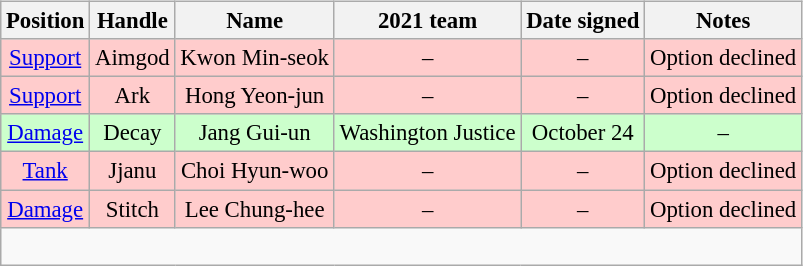<table class="wikitable sortable" align="right" style="text-align:center; font-size:95%;">
<tr>
<th>Position</th>
<th>Handle</th>
<th>Name</th>
<th>2021 team</th>
<th>Date signed</th>
<th>Notes</th>
</tr>
<tr style="background:#fcc;">
<td><a href='#'>Support</a></td>
<td>Aimgod</td>
<td>Kwon Min-seok</td>
<td>–</td>
<td>–</td>
<td>Option declined</td>
</tr>
<tr style="background:#fcc;">
<td><a href='#'>Support</a></td>
<td>Ark</td>
<td>Hong Yeon-jun</td>
<td>–</td>
<td>–</td>
<td>Option declined</td>
</tr>
<tr style="background:#cfc;">
<td><a href='#'>Damage</a></td>
<td>Decay</td>
<td>Jang Gui-un</td>
<td>Washington Justice</td>
<td>October 24</td>
<td>–</td>
</tr>
<tr style="background:#fcc;">
<td><a href='#'>Tank</a></td>
<td>Jjanu</td>
<td>Choi Hyun-woo</td>
<td>–</td>
<td>–</td>
<td>Option declined</td>
</tr>
<tr style="background:#fcc;">
<td><a href='#'>Damage</a></td>
<td>Stitch</td>
<td>Lee Chung-hee</td>
<td>–</td>
<td>–</td>
<td>Option declined</td>
</tr>
<tr class="sortbottom">
<td colspan="6"><br></td>
</tr>
</table>
